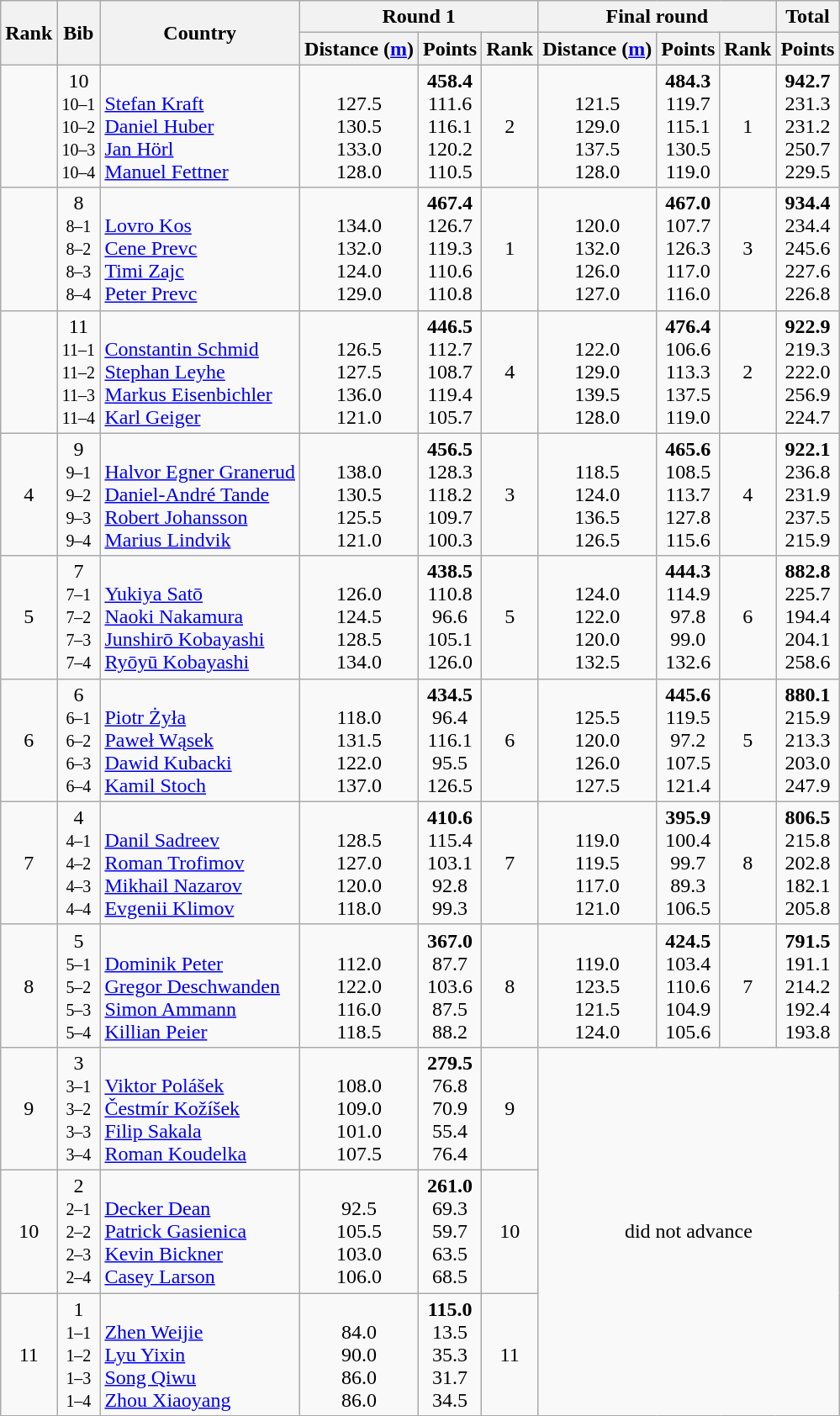<table class="wikitable sortable" style="text-align:center">
<tr>
<th rowspan=2>Rank</th>
<th rowspan=2>Bib</th>
<th rowspan=2>Country</th>
<th colspan=3>Round 1</th>
<th colspan=3>Final round</th>
<th>Total</th>
</tr>
<tr>
<th>Distance (<a href='#'>m</a>)</th>
<th>Points</th>
<th>Rank</th>
<th>Distance (<a href='#'>m</a>)</th>
<th>Points</th>
<th>Rank</th>
<th>Points</th>
</tr>
<tr>
<td></td>
<td>10<br><small>10–1<br>10–2<br>10–3<br>10–4</small></td>
<td align=left><br><a href='#'>Stefan Kraft</a><br><a href='#'>Daniel Huber</a><br><a href='#'>Jan Hörl</a><br><a href='#'>Manuel Fettner</a></td>
<td><br>127.5<br>130.5<br>133.0<br>128.0</td>
<td><strong>458.4</strong><br>111.6<br>116.1<br>120.2<br>110.5</td>
<td>2</td>
<td><br>121.5<br>129.0<br>137.5<br>128.0</td>
<td><strong>484.3</strong><br>119.7<br>115.1<br>130.5<br>119.0</td>
<td>1</td>
<td><strong>942.7</strong><br>231.3<br>231.2<br>250.7<br>229.5</td>
</tr>
<tr>
<td></td>
<td>8<br><small>8–1<br>8–2<br>8–3<br>8–4</small></td>
<td align=left><br><a href='#'>Lovro Kos</a><br><a href='#'>Cene Prevc</a><br><a href='#'>Timi Zajc</a><br><a href='#'>Peter Prevc</a></td>
<td><br>134.0<br>132.0<br>124.0<br>129.0</td>
<td><strong>467.4</strong><br>126.7<br>119.3<br>110.6<br>110.8</td>
<td>1</td>
<td><br>120.0<br>132.0<br>126.0<br>127.0</td>
<td><strong>467.0</strong><br>107.7<br>126.3<br>117.0<br>116.0</td>
<td>3</td>
<td><strong>934.4</strong><br>234.4<br>245.6<br>227.6<br>226.8</td>
</tr>
<tr>
<td></td>
<td>11<br><small>11–1<br>11–2<br>11–3<br>11–4</small></td>
<td align=left><br><a href='#'>Constantin Schmid</a><br><a href='#'>Stephan Leyhe</a><br><a href='#'>Markus Eisenbichler</a><br><a href='#'>Karl Geiger</a></td>
<td><br>126.5<br>127.5<br>136.0<br>121.0</td>
<td><strong>446.5</strong><br>112.7<br>108.7<br>119.4<br>105.7</td>
<td>4</td>
<td><br>122.0<br>129.0<br>139.5<br>128.0</td>
<td><strong>476.4</strong><br>106.6<br>113.3<br>137.5<br>119.0</td>
<td>2</td>
<td><strong>922.9</strong><br>219.3<br>222.0<br>256.9<br>224.7</td>
</tr>
<tr>
<td>4</td>
<td>9<br><small>9–1<br>9–2<br>9–3<br>9–4</small></td>
<td align=left><br><a href='#'>Halvor Egner Granerud</a><br><a href='#'>Daniel-André Tande</a><br><a href='#'>Robert Johansson</a><br><a href='#'>Marius Lindvik</a></td>
<td><br>138.0<br>130.5<br>125.5<br>121.0</td>
<td><strong>456.5</strong><br>128.3<br>118.2<br>109.7<br>100.3</td>
<td>3</td>
<td><br>118.5<br>124.0<br>136.5<br>126.5</td>
<td><strong>465.6</strong><br>108.5<br>113.7<br>127.8<br>115.6</td>
<td>4</td>
<td><strong>922.1</strong><br>236.8<br>231.9<br>237.5<br>215.9</td>
</tr>
<tr>
<td>5</td>
<td>7<br><small>7–1<br>7–2<br>7–3<br>7–4</small></td>
<td align=left><br><a href='#'>Yukiya Satō</a><br><a href='#'>Naoki Nakamura</a><br><a href='#'>Junshirō Kobayashi</a><br><a href='#'>Ryōyū Kobayashi</a></td>
<td><br>126.0<br>124.5<br>128.5<br>134.0</td>
<td><strong>438.5</strong><br>110.8<br>96.6<br>105.1<br>126.0</td>
<td>5</td>
<td><br>124.0<br>122.0<br>120.0<br>132.5</td>
<td><strong>444.3</strong><br>114.9<br>97.8<br>99.0<br>132.6</td>
<td>6</td>
<td><strong>882.8</strong><br>225.7<br>194.4<br>204.1<br>258.6</td>
</tr>
<tr>
<td>6</td>
<td>6<br><small>6–1<br>6–2<br>6–3<br>6–4</small></td>
<td align=left><br><a href='#'>Piotr Żyła</a><br><a href='#'>Paweł Wąsek</a><br><a href='#'>Dawid Kubacki</a><br><a href='#'>Kamil Stoch</a></td>
<td><br>118.0<br>131.5<br>122.0<br>137.0</td>
<td><strong>434.5</strong><br>96.4<br>116.1<br>95.5<br>126.5</td>
<td>6</td>
<td><br>125.5<br>120.0<br>126.0<br>127.5</td>
<td><strong>445.6</strong><br>119.5<br>97.2<br>107.5<br>121.4</td>
<td>5</td>
<td><strong>880.1</strong><br>215.9<br>213.3<br>203.0<br>247.9</td>
</tr>
<tr>
<td>7</td>
<td>4<br><small>4–1<br>4–2<br>4–3<br>4–4</small></td>
<td align=left><br><a href='#'>Danil Sadreev</a><br><a href='#'>Roman Trofimov</a><br><a href='#'>Mikhail Nazarov</a><br><a href='#'>Evgenii Klimov</a></td>
<td><br>128.5<br>127.0<br>120.0<br>118.0</td>
<td><strong>410.6</strong><br>115.4<br>103.1<br>92.8<br>99.3</td>
<td>7</td>
<td><br>119.0<br>119.5<br>117.0<br>121.0</td>
<td><strong>395.9</strong><br>100.4<br>99.7<br>89.3<br>106.5</td>
<td>8</td>
<td><strong>806.5</strong><br>215.8<br>202.8<br>182.1<br>205.8</td>
</tr>
<tr>
<td>8</td>
<td>5<br><small>5–1<br>5–2<br>5–3<br>5–4</small></td>
<td align=left><br><a href='#'>Dominik Peter</a><br><a href='#'>Gregor Deschwanden</a><br><a href='#'>Simon Ammann</a><br><a href='#'>Killian Peier</a></td>
<td><br>112.0<br>122.0<br>116.0<br>118.5</td>
<td><strong>367.0</strong><br>87.7<br>103.6<br>87.5<br>88.2</td>
<td>8</td>
<td><br>119.0<br>123.5<br>121.5<br>124.0</td>
<td><strong>424.5</strong><br>103.4<br>110.6<br>104.9<br>105.6</td>
<td>7</td>
<td><strong>791.5</strong><br>191.1<br>214.2<br>192.4<br>193.8</td>
</tr>
<tr>
<td>9</td>
<td>3<br><small>3–1<br>3–2<br>3–3<br>3–4</small></td>
<td align=left><br><a href='#'>Viktor Polášek</a><br><a href='#'>Čestmír Kožíšek</a><br><a href='#'>Filip Sakala</a><br><a href='#'>Roman Koudelka</a></td>
<td><br>108.0<br>109.0<br>101.0<br>107.5</td>
<td><strong>279.5</strong><br>76.8<br>70.9<br>55.4<br>76.4</td>
<td>9</td>
<td colspan=4 rowspan=3>did not advance</td>
</tr>
<tr>
<td>10</td>
<td>2<br><small>2–1<br>2–2<br>2–3<br>2–4</small></td>
<td align=left><br><a href='#'>Decker Dean</a><br><a href='#'>Patrick Gasienica</a><br><a href='#'>Kevin Bickner</a><br><a href='#'>Casey Larson</a></td>
<td><br>92.5<br>105.5<br>103.0<br>106.0</td>
<td><strong>261.0</strong><br>69.3<br>59.7<br>63.5<br>68.5</td>
<td>10</td>
</tr>
<tr>
<td>11</td>
<td>1<br><small>1–1<br>1–2<br>1–3<br>1–4</small></td>
<td align=left><br><a href='#'>Zhen Weijie</a><br><a href='#'>Lyu Yixin</a><br><a href='#'>Song Qiwu</a><br><a href='#'>Zhou Xiaoyang</a></td>
<td><br>84.0<br>90.0<br>86.0<br>86.0</td>
<td><strong>115.0</strong><br>13.5<br>35.3<br>31.7<br>34.5</td>
<td>11</td>
</tr>
</table>
